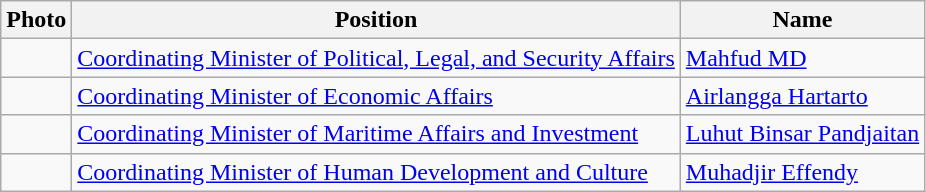<table class=wikitable>
<tr>
<th>Photo</th>
<th>Position</th>
<th>Name</th>
</tr>
<tr>
<td></td>
<td><a href='#'>Coordinating Minister of Political, Legal, and Security Affairs</a></td>
<td><a href='#'>Mahfud MD</a></td>
</tr>
<tr>
<td></td>
<td><a href='#'>Coordinating Minister of Economic Affairs</a></td>
<td><a href='#'>Airlangga Hartarto</a></td>
</tr>
<tr>
<td></td>
<td><a href='#'>Coordinating Minister of Maritime Affairs and Investment</a></td>
<td><a href='#'>Luhut Binsar Pandjaitan</a></td>
</tr>
<tr>
<td></td>
<td><a href='#'>Coordinating Minister of Human Development and Culture</a></td>
<td><a href='#'>Muhadjir Effendy</a></td>
</tr>
</table>
